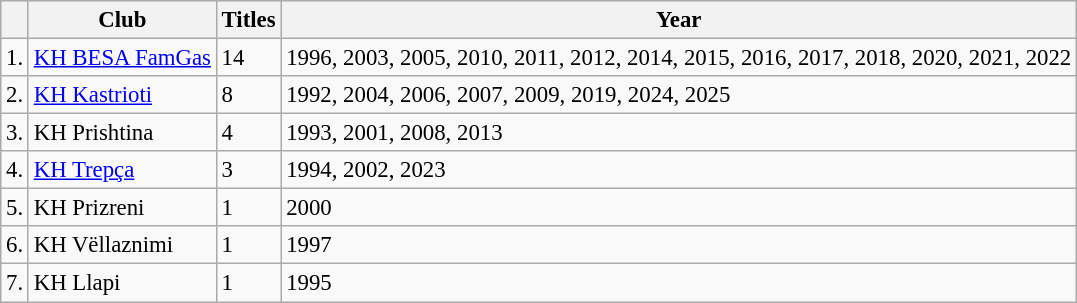<table class="wikitable sortable" style="font-size:95%;">
<tr style="background:#e9e9e9">
<th></th>
<th>Club</th>
<th>Titles</th>
<th>Year</th>
</tr>
<tr>
<td>1.</td>
<td><a href='#'>KH BESA FamGas</a></td>
<td>14</td>
<td>1996, 2003, 2005, 2010, 2011, 2012, 2014, 2015, 2016, 2017, 2018, 2020, 2021, 2022</td>
</tr>
<tr>
<td>2.</td>
<td><a href='#'>KH Kastrioti</a></td>
<td>8</td>
<td>1992, 2004, 2006, 2007, 2009, 2019, 2024, 2025</td>
</tr>
<tr>
<td>3.</td>
<td>KH Prishtina</td>
<td>4</td>
<td>1993, 2001, 2008, 2013</td>
</tr>
<tr>
<td>4.</td>
<td><a href='#'>KH Trepça</a></td>
<td>3</td>
<td>1994, 2002, 2023</td>
</tr>
<tr>
<td>5.</td>
<td>KH Prizreni</td>
<td>1</td>
<td>2000</td>
</tr>
<tr>
<td>6.</td>
<td>KH Vëllaznimi</td>
<td>1</td>
<td>1997</td>
</tr>
<tr>
<td>7.</td>
<td>KH Llapi</td>
<td>1</td>
<td>1995</td>
</tr>
</table>
